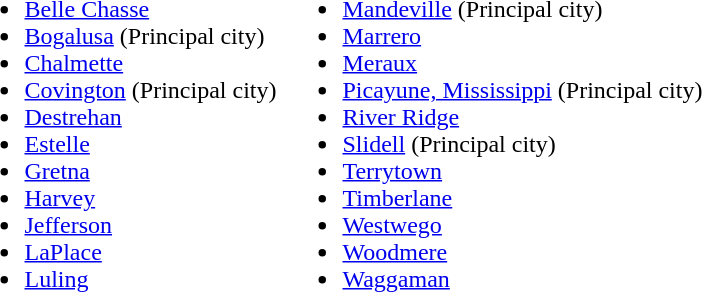<table>
<tr ---- valign="top">
<td><br><ul><li><a href='#'>Belle Chasse</a></li><li><a href='#'>Bogalusa</a> (Principal city)</li><li><a href='#'>Chalmette</a></li><li><a href='#'>Covington</a> (Principal city)</li><li><a href='#'>Destrehan</a></li><li><a href='#'>Estelle</a></li><li><a href='#'>Gretna</a></li><li><a href='#'>Harvey</a></li><li><a href='#'>Jefferson</a></li><li><a href='#'>LaPlace</a></li><li><a href='#'>Luling</a></li></ul></td>
<td><br><ul><li><a href='#'>Mandeville</a> (Principal city)</li><li><a href='#'>Marrero</a></li><li><a href='#'>Meraux</a></li><li><a href='#'>Picayune, Mississippi</a> (Principal city)</li><li><a href='#'>River Ridge</a></li><li><a href='#'>Slidell</a> (Principal city)</li><li><a href='#'>Terrytown</a></li><li><a href='#'>Timberlane</a></li><li><a href='#'>Westwego</a></li><li><a href='#'>Woodmere</a></li><li><a href='#'>Waggaman</a></li></ul></td>
</tr>
</table>
